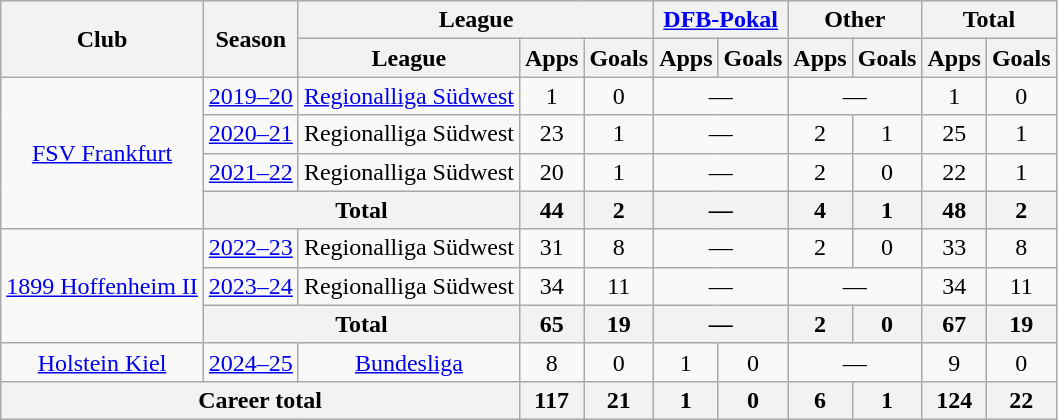<table class="wikitable" style="text-align:center">
<tr>
<th rowspan="2">Club</th>
<th rowspan="2">Season</th>
<th colspan="3">League</th>
<th colspan="2"><a href='#'>DFB-Pokal</a></th>
<th colspan="2">Other</th>
<th colspan="2">Total</th>
</tr>
<tr>
<th>League</th>
<th>Apps</th>
<th>Goals</th>
<th>Apps</th>
<th>Goals</th>
<th>Apps</th>
<th>Goals</th>
<th>Apps</th>
<th>Goals</th>
</tr>
<tr>
<td rowspan="4"><a href='#'>FSV Frankfurt</a></td>
<td><a href='#'>2019–20</a></td>
<td><a href='#'>Regionalliga Südwest</a></td>
<td>1</td>
<td>0</td>
<td colspan="2">—</td>
<td colspan="2">—</td>
<td>1</td>
<td>0</td>
</tr>
<tr>
<td><a href='#'>2020–21</a></td>
<td>Regionalliga Südwest</td>
<td>23</td>
<td>1</td>
<td colspan="2">—</td>
<td>2</td>
<td>1</td>
<td>25</td>
<td>1</td>
</tr>
<tr>
<td><a href='#'>2021–22</a></td>
<td>Regionalliga Südwest</td>
<td>20</td>
<td>1</td>
<td colspan="2">—</td>
<td>2</td>
<td>0</td>
<td>22</td>
<td>1</td>
</tr>
<tr>
<th colspan="2">Total</th>
<th>44</th>
<th>2</th>
<th colspan="2">—</th>
<th>4</th>
<th>1</th>
<th>48</th>
<th>2</th>
</tr>
<tr>
<td rowspan="3"><a href='#'>1899 Hoffenheim II</a></td>
<td><a href='#'>2022–23</a></td>
<td>Regionalliga Südwest</td>
<td>31</td>
<td>8</td>
<td colspan="2">—</td>
<td>2</td>
<td>0</td>
<td>33</td>
<td>8</td>
</tr>
<tr>
<td><a href='#'>2023–24</a></td>
<td>Regionalliga Südwest</td>
<td>34</td>
<td>11</td>
<td colspan="2">—</td>
<td colspan="2">—</td>
<td>34</td>
<td>11</td>
</tr>
<tr>
<th colspan="2">Total</th>
<th>65</th>
<th>19</th>
<th colspan="2">—</th>
<th>2</th>
<th>0</th>
<th>67</th>
<th>19</th>
</tr>
<tr>
<td><a href='#'>Holstein Kiel</a></td>
<td><a href='#'>2024–25</a></td>
<td><a href='#'>Bundesliga</a></td>
<td>8</td>
<td>0</td>
<td>1</td>
<td>0</td>
<td colspan="2">—</td>
<td>9</td>
<td>0</td>
</tr>
<tr>
<th colspan="3">Career total</th>
<th>117</th>
<th>21</th>
<th>1</th>
<th>0</th>
<th>6</th>
<th>1</th>
<th>124</th>
<th>22</th>
</tr>
</table>
